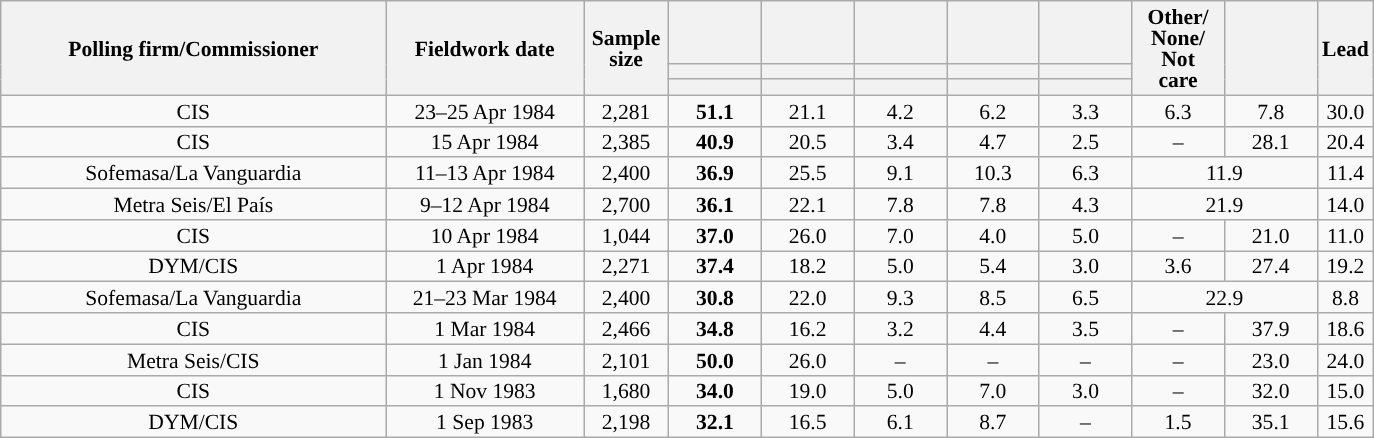<table class="wikitable collapsible collapsed" style="text-align:center; font-size:90%; line-height:14px;">
<tr style="height:42px;">
<th style="width:250px;" rowspan="3">Polling firm/Commissioner</th>
<th style="width:125px;" rowspan="3">Fieldwork date</th>
<th style="width:50px;" rowspan="3">Sample size</th>
<th style="width:55px;"></th>
<th style="width:55px;"></th>
<th style="width:55px;"></th>
<th style="width:55px;"></th>
<th style="width:55px;"></th>
<th style="width:55px;" rowspan="3">Other/<br>None/<br>Not<br>care</th>
<th style="width:55px;" rowspan="3"></th>
<th style="width:30px;" rowspan="3">Lead</th>
</tr>
<tr>
<th style="color:inherit;background:"></th>
<th style="color:inherit;background:"></th>
<th style="color:inherit;background:"></th>
<th style="color:inherit;background:"></th>
<th style="color:inherit;background:"></th>
</tr>
<tr>
<th></th>
<th></th>
<th></th>
<th></th>
<th></th>
</tr>
<tr>
<td>CIS</td>
<td>23–25 Apr 1984</td>
<td>2,281</td>
<td><strong>51.1</strong></td>
<td>21.1</td>
<td>4.2</td>
<td>6.2</td>
<td>3.3</td>
<td>6.3</td>
<td>7.8</td>
<td style="background:">30.0</td>
</tr>
<tr>
<td>CIS</td>
<td>15 Apr 1984</td>
<td>2,385</td>
<td><strong>40.9</strong></td>
<td>20.5</td>
<td>3.4</td>
<td>4.7</td>
<td>2.5</td>
<td>–</td>
<td>28.1</td>
<td style="background:">20.4</td>
</tr>
<tr>
<td>Sofemasa/La Vanguardia</td>
<td>11–13 Apr 1984</td>
<td>2,400</td>
<td><strong>36.9</strong></td>
<td>25.5</td>
<td>9.1</td>
<td>10.3</td>
<td>6.3</td>
<td colspan="2">11.9</td>
<td style="background:">11.4</td>
</tr>
<tr>
<td>Metra Seis/El País</td>
<td>9–12 Apr 1984</td>
<td>2,700</td>
<td><strong>36.1</strong></td>
<td>22.1</td>
<td>7.8</td>
<td>7.8</td>
<td>4.3</td>
<td colspan="2">21.9</td>
<td style="background:">14.0</td>
</tr>
<tr>
<td>CIS</td>
<td>10 Apr 1984</td>
<td>1,044</td>
<td><strong>37.0</strong></td>
<td>26.0</td>
<td>7.0</td>
<td>4.0</td>
<td>5.0</td>
<td>–</td>
<td>21.0</td>
<td style="background:">11.0</td>
</tr>
<tr>
<td>DYM/CIS</td>
<td>1 Apr 1984</td>
<td>2,271</td>
<td><strong>37.4</strong></td>
<td>18.2</td>
<td>5.0</td>
<td>5.4</td>
<td>3.0</td>
<td>3.6</td>
<td>27.4</td>
<td style="background:">19.2</td>
</tr>
<tr>
<td>Sofemasa/La Vanguardia</td>
<td>21–23 Mar 1984</td>
<td>2,400</td>
<td><strong>30.8</strong></td>
<td>22.0</td>
<td>9.3</td>
<td>8.5</td>
<td>6.5</td>
<td colspan="2">22.9</td>
<td style="background:">8.8</td>
</tr>
<tr>
<td>CIS</td>
<td>1 Mar 1984</td>
<td>2,466</td>
<td><strong>34.8</strong></td>
<td>16.2</td>
<td>3.2</td>
<td>4.4</td>
<td>3.5</td>
<td>–</td>
<td>37.9</td>
<td style="background:">18.6</td>
</tr>
<tr>
<td>Metra Seis/CIS</td>
<td>1 Jan 1984</td>
<td>2,101</td>
<td><strong>50.0</strong></td>
<td>26.0</td>
<td>–</td>
<td>–</td>
<td>–</td>
<td>–</td>
<td>23.0</td>
<td style="background:">24.0</td>
</tr>
<tr>
<td>CIS</td>
<td>1 Nov 1983</td>
<td>1,680</td>
<td><strong>34.0</strong></td>
<td>19.0</td>
<td>5.0</td>
<td>7.0</td>
<td>3.0</td>
<td>–</td>
<td>32.0</td>
<td style="background:">15.0</td>
</tr>
<tr>
<td>DYM/CIS</td>
<td>1 Sep 1983</td>
<td>2,198</td>
<td><strong>32.1</strong></td>
<td>16.5</td>
<td>6.1</td>
<td>8.7</td>
<td>–</td>
<td>1.5</td>
<td>35.1</td>
<td style="background:">15.6</td>
</tr>
</table>
